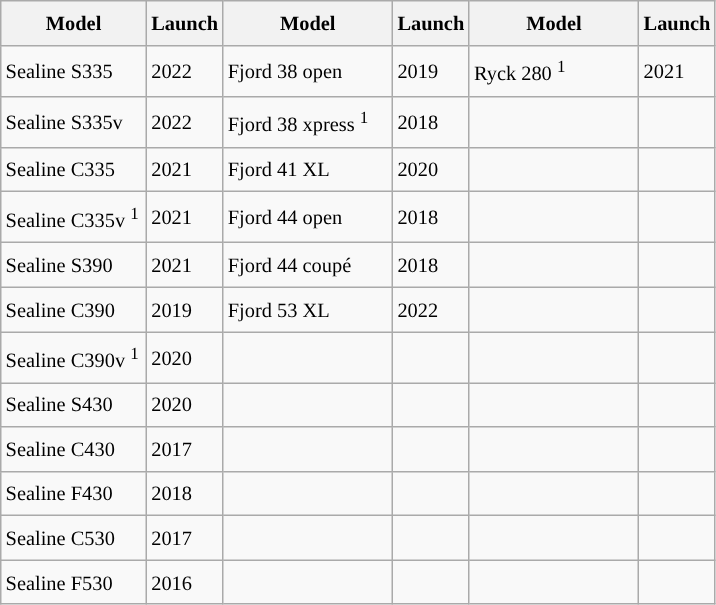<table class="wikitable" style="text-align:center; font-size:85%; line-height:170%">
<tr>
<td style="text-align: center;width: 68pt;background: #f2f2f2"><strong>Model</strong></td>
<td style="text-align: left;width: 30pt;background: #f2f2f2"><strong>Launch</strong></td>
<td style="text-align: center;width: 80pt;background: #f2f2f2"><strong>Model</strong></td>
<td style="text-align: left;width: 30pt;background: #f2f2f2"><strong>Launch</strong></td>
<td style="text-align: center;width: 80pt;background: #f2f2f2"><strong>Model</strong></td>
<td style="text-align: left;width: 30pt;background: #f2f2f2"><strong>Launch</strong></td>
</tr>
<tr>
<td style="text-align: left">Sealine S335</td>
<td style="text-align: left">2022</td>
<td style="text-align: left">Fjord 38 open</td>
<td style="text-align: left">2019</td>
<td style="text-align: left">Ryck 280 <sup>1</sup></td>
<td style="text-align: left">2021</td>
</tr>
<tr>
<td style="text-align: left">Sealine S335v</td>
<td style="text-align: left">2022</td>
<td style="text-align: left">Fjord 38 xpress <sup>1</sup></td>
<td style="text-align: left">2018</td>
<td></td>
<td></td>
</tr>
<tr>
<td style="text-align: left">Sealine C335</td>
<td style="text-align: left">2021</td>
<td style="text-align: left">Fjord 41 XL</td>
<td style="text-align: left">2020</td>
<td></td>
<td></td>
</tr>
<tr>
<td style="text-align: left">Sealine C335v <sup>1</sup></td>
<td style="text-align: left">2021</td>
<td style="text-align: left">Fjord 44 open</td>
<td style="text-align: left">2018</td>
<td></td>
<td></td>
</tr>
<tr>
<td style="text-align: left">Sealine S390</td>
<td style="text-align: left">2021</td>
<td style="text-align: left">Fjord 44 coupé</td>
<td style="text-align: left">2018</td>
<td></td>
<td></td>
</tr>
<tr>
<td style="text-align: left">Sealine C390</td>
<td style="text-align: left">2019</td>
<td style="text-align: left">Fjord 53 XL</td>
<td style="text-align: left">2022</td>
<td></td>
<td></td>
</tr>
<tr>
<td style="text-align: left">Sealine C390v <sup>1</sup></td>
<td style="text-align: left">2020</td>
<td></td>
<td></td>
<td></td>
<td></td>
</tr>
<tr>
<td style="text-align: left">Sealine S430</td>
<td style="text-align: left">2020</td>
<td></td>
<td></td>
<td></td>
<td></td>
</tr>
<tr>
<td style="text-align: left">Sealine C430</td>
<td style="text-align: left">2017</td>
<td></td>
<td></td>
<td></td>
<td></td>
</tr>
<tr>
<td style="text-align: left">Sealine F430</td>
<td style="text-align: left">2018</td>
<td></td>
<td></td>
<td></td>
<td></td>
</tr>
<tr>
<td style="text-align: left">Sealine C530</td>
<td style="text-align: left">2017</td>
<td></td>
<td></td>
<td></td>
<td></td>
</tr>
<tr>
<td style="text-align: left">Sealine F530</td>
<td style="text-align: left">2016</td>
<td></td>
<td></td>
<td></td>
<td></td>
</tr>
</table>
